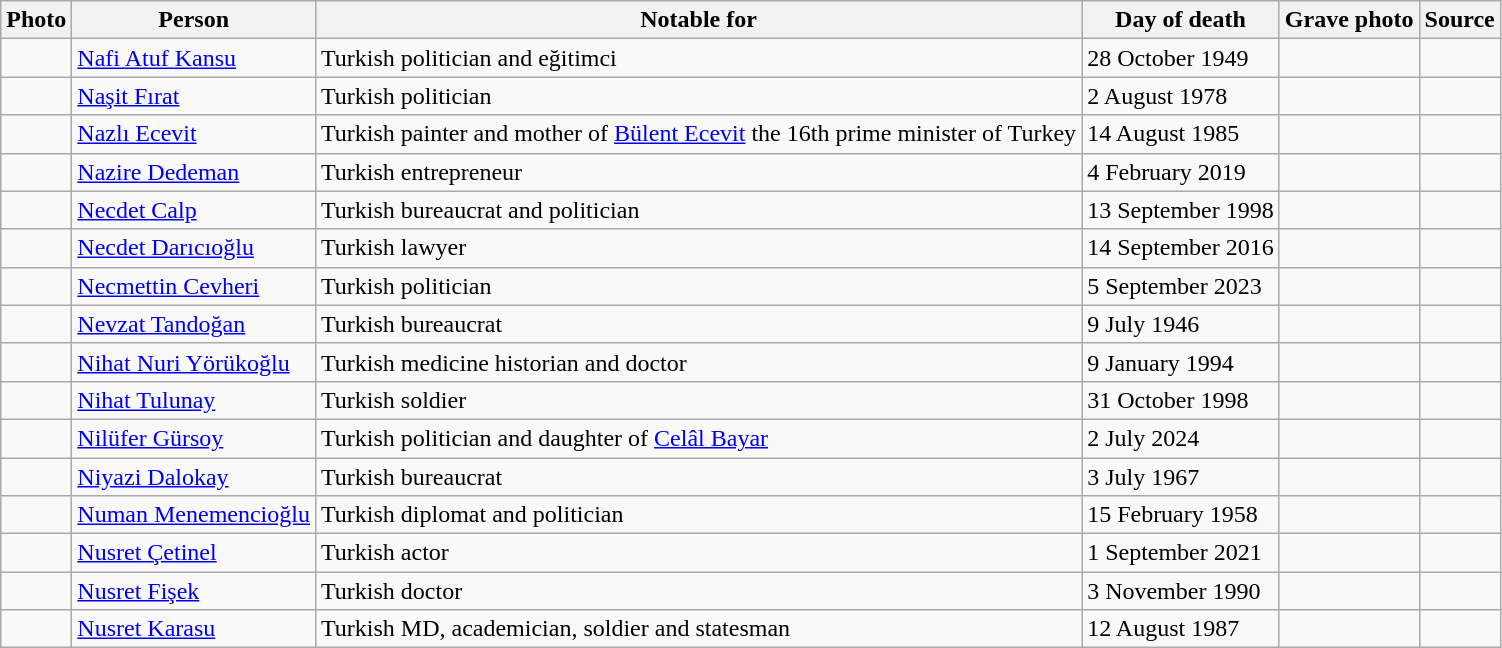<table class="wikitable sortable">
<tr>
<th scope=col>Photo</th>
<th scope=col>Person</th>
<th scope=col>Notable for</th>
<th scope=col>Day of death</th>
<th scope=col>Grave photo</th>
<th scope=col>Source</th>
</tr>
<tr>
<td></td>
<td><a href='#'>Nafi Atuf Kansu</a></td>
<td>Turkish politician and eğitimci</td>
<td>28 October 1949</td>
<td></td>
<td></td>
</tr>
<tr>
<td></td>
<td><a href='#'>Naşit Fırat</a></td>
<td>Turkish politician</td>
<td>2 August 1978</td>
<td></td>
<td></td>
</tr>
<tr>
<td></td>
<td><a href='#'>Nazlı Ecevit</a></td>
<td>Turkish painter and mother of <a href='#'>Bülent Ecevit</a> the 16th prime minister of Turkey</td>
<td>14 August 1985</td>
<td></td>
<td></td>
</tr>
<tr>
<td></td>
<td><a href='#'>Nazire Dedeman</a></td>
<td>Turkish entrepreneur</td>
<td>4 February 2019</td>
<td></td>
<td></td>
</tr>
<tr>
<td></td>
<td><a href='#'>Necdet Calp</a></td>
<td>Turkish bureaucrat and politician</td>
<td>13 September 1998</td>
<td></td>
<td></td>
</tr>
<tr>
<td></td>
<td><a href='#'>Necdet Darıcıoğlu</a></td>
<td>Turkish lawyer</td>
<td>14 September 2016</td>
<td></td>
<td></td>
</tr>
<tr>
<td></td>
<td><a href='#'>Necmettin Cevheri</a></td>
<td>Turkish politician</td>
<td>5 September 2023</td>
<td></td>
<td></td>
</tr>
<tr>
<td></td>
<td><a href='#'>Nevzat Tandoğan</a></td>
<td>Turkish bureaucrat</td>
<td>9 July 1946</td>
<td></td>
<td></td>
</tr>
<tr>
<td></td>
<td><a href='#'>Nihat Nuri Yörükoğlu</a></td>
<td>Turkish medicine historian and doctor</td>
<td>9 January 1994</td>
<td></td>
<td></td>
</tr>
<tr>
<td></td>
<td><a href='#'>Nihat Tulunay</a></td>
<td>Turkish soldier</td>
<td>31 October 1998</td>
<td></td>
<td></td>
</tr>
<tr>
<td></td>
<td><a href='#'>Nilüfer Gürsoy</a></td>
<td>Turkish politician and daughter of <a href='#'>Celâl Bayar</a></td>
<td>2 July 2024</td>
<td></td>
<td></td>
</tr>
<tr>
<td></td>
<td><a href='#'>Niyazi Dalokay</a></td>
<td>Turkish bureaucrat</td>
<td>3 July 1967</td>
<td></td>
<td></td>
</tr>
<tr>
<td></td>
<td><a href='#'>Numan Menemencioğlu</a></td>
<td>Turkish diplomat and politician</td>
<td>15 February 1958</td>
<td></td>
<td></td>
</tr>
<tr>
<td></td>
<td><a href='#'>Nusret Çetinel</a></td>
<td>Turkish actor</td>
<td>1 September 2021</td>
<td></td>
<td></td>
</tr>
<tr>
<td></td>
<td><a href='#'>Nusret Fişek</a></td>
<td>Turkish doctor</td>
<td>3 November 1990</td>
<td></td>
<td></td>
</tr>
<tr>
<td></td>
<td><a href='#'>Nusret Karasu</a></td>
<td>Turkish MD, academician, soldier and statesman</td>
<td>12 August 1987</td>
<td></td>
<td></td>
</tr>
</table>
